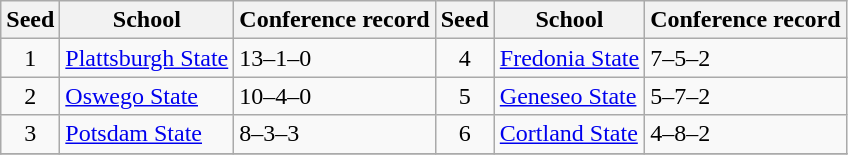<table class="wikitable">
<tr>
<th>Seed</th>
<th>School</th>
<th>Conference record</th>
<th>Seed</th>
<th>School</th>
<th>Conference record</th>
</tr>
<tr>
<td align=center>1</td>
<td><a href='#'>Plattsburgh State</a></td>
<td>13–1–0</td>
<td align=center>4</td>
<td><a href='#'>Fredonia State</a></td>
<td>7–5–2</td>
</tr>
<tr>
<td align=center>2</td>
<td><a href='#'>Oswego State</a></td>
<td>10–4–0</td>
<td align=center>5</td>
<td><a href='#'>Geneseo State</a></td>
<td>5–7–2</td>
</tr>
<tr>
<td align=center>3</td>
<td><a href='#'>Potsdam State</a></td>
<td>8–3–3</td>
<td align=center>6</td>
<td><a href='#'>Cortland State</a></td>
<td>4–8–2</td>
</tr>
<tr>
</tr>
</table>
